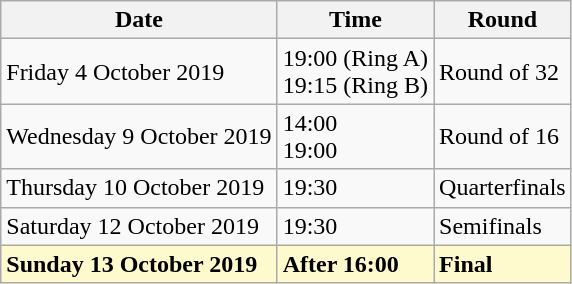<table class="wikitable">
<tr>
<th>Date</th>
<th>Time</th>
<th>Round</th>
</tr>
<tr>
<td>Friday 4 October 2019</td>
<td>19:00 (Ring A)<br>19:15 (Ring B)</td>
<td>Round of 32</td>
</tr>
<tr>
<td>Wednesday 9 October 2019</td>
<td>14:00<br>19:00</td>
<td>Round of 16</td>
</tr>
<tr>
<td>Thursday 10 October 2019</td>
<td>19:30</td>
<td>Quarterfinals</td>
</tr>
<tr>
<td>Saturday 12 October 2019</td>
<td>19:30</td>
<td>Semifinals</td>
</tr>
<tr>
<td style=background:lemonchiffon><strong>Sunday 13 October 2019</strong></td>
<td style=background:lemonchiffon><strong> After 16:00</strong></td>
<td style=background:lemonchiffon><strong>Final</strong></td>
</tr>
</table>
